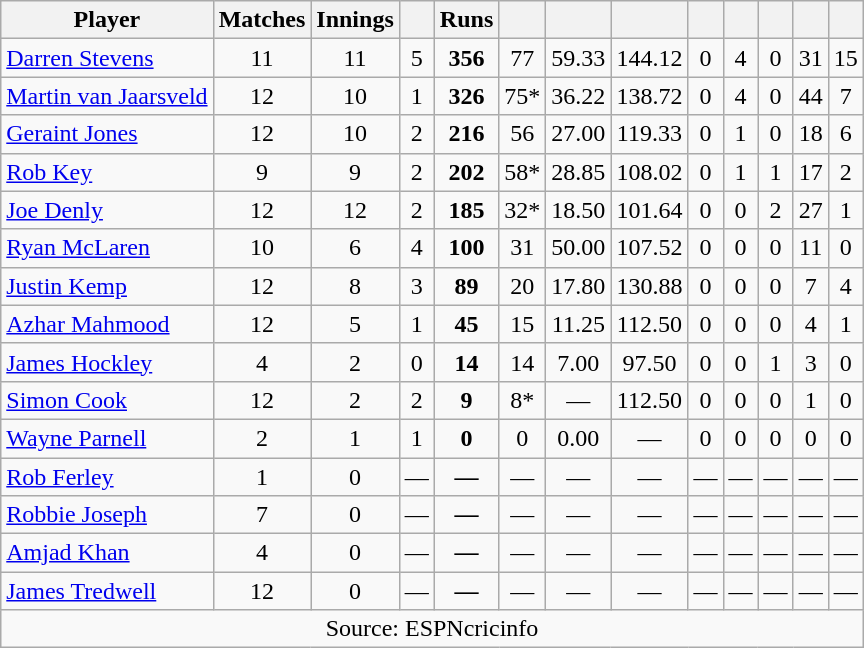<table class="wikitable" style="text-align:center">
<tr>
<th>Player</th>
<th>Matches</th>
<th>Innings</th>
<th></th>
<th>Runs</th>
<th></th>
<th></th>
<th></th>
<th></th>
<th></th>
<th></th>
<th></th>
<th></th>
</tr>
<tr>
<td align="left"><a href='#'>Darren Stevens</a></td>
<td>11</td>
<td>11</td>
<td>5</td>
<td><strong>356</strong></td>
<td>77</td>
<td>59.33</td>
<td>144.12</td>
<td>0</td>
<td>4</td>
<td>0</td>
<td>31</td>
<td>15</td>
</tr>
<tr>
<td align="left"><a href='#'>Martin van Jaarsveld</a></td>
<td>12</td>
<td>10</td>
<td>1</td>
<td><strong>326</strong></td>
<td>75*</td>
<td>36.22</td>
<td>138.72</td>
<td>0</td>
<td>4</td>
<td>0</td>
<td>44</td>
<td>7</td>
</tr>
<tr>
<td align="left"><a href='#'>Geraint Jones</a></td>
<td>12</td>
<td>10</td>
<td>2</td>
<td><strong>216</strong></td>
<td>56</td>
<td>27.00</td>
<td>119.33</td>
<td>0</td>
<td>1</td>
<td>0</td>
<td>18</td>
<td>6</td>
</tr>
<tr>
<td align="left"><a href='#'>Rob Key</a></td>
<td>9</td>
<td>9</td>
<td>2</td>
<td><strong>202</strong></td>
<td>58*</td>
<td>28.85</td>
<td>108.02</td>
<td>0</td>
<td>1</td>
<td>1</td>
<td>17</td>
<td>2</td>
</tr>
<tr>
<td align="left"><a href='#'>Joe Denly</a></td>
<td>12</td>
<td>12</td>
<td>2</td>
<td><strong>185</strong></td>
<td>32*</td>
<td>18.50</td>
<td>101.64</td>
<td>0</td>
<td>0</td>
<td>2</td>
<td>27</td>
<td>1</td>
</tr>
<tr>
<td align="left"><a href='#'>Ryan McLaren</a></td>
<td>10</td>
<td>6</td>
<td>4</td>
<td><strong>100</strong></td>
<td>31</td>
<td>50.00</td>
<td>107.52</td>
<td>0</td>
<td>0</td>
<td>0</td>
<td>11</td>
<td>0</td>
</tr>
<tr>
<td align="left"><a href='#'>Justin Kemp</a></td>
<td>12</td>
<td>8</td>
<td>3</td>
<td><strong>89</strong></td>
<td>20</td>
<td>17.80</td>
<td>130.88</td>
<td>0</td>
<td>0</td>
<td>0</td>
<td>7</td>
<td>4</td>
</tr>
<tr>
<td align="left"><a href='#'>Azhar Mahmood</a></td>
<td>12</td>
<td>5</td>
<td>1</td>
<td><strong>45</strong></td>
<td>15</td>
<td>11.25</td>
<td>112.50</td>
<td>0</td>
<td>0</td>
<td>0</td>
<td>4</td>
<td>1</td>
</tr>
<tr>
<td align="left"><a href='#'>James Hockley</a></td>
<td>4</td>
<td>2</td>
<td>0</td>
<td><strong>14</strong></td>
<td>14</td>
<td>7.00</td>
<td>97.50</td>
<td>0</td>
<td>0</td>
<td>1</td>
<td>3</td>
<td>0</td>
</tr>
<tr>
<td align="left"><a href='#'>Simon Cook</a></td>
<td>12</td>
<td>2</td>
<td>2</td>
<td><strong>9</strong></td>
<td>8*</td>
<td>—</td>
<td>112.50</td>
<td>0</td>
<td>0</td>
<td>0</td>
<td>1</td>
<td>0</td>
</tr>
<tr>
<td align="left"><a href='#'>Wayne Parnell</a></td>
<td>2</td>
<td>1</td>
<td>1</td>
<td><strong>0</strong></td>
<td>0</td>
<td>0.00</td>
<td>—</td>
<td>0</td>
<td>0</td>
<td>0</td>
<td>0</td>
<td>0</td>
</tr>
<tr>
<td align="left"><a href='#'>Rob Ferley</a></td>
<td>1</td>
<td>0</td>
<td>—</td>
<td><strong>—</strong></td>
<td>—</td>
<td>—</td>
<td>—</td>
<td>—</td>
<td>—</td>
<td>—</td>
<td>—</td>
<td>—</td>
</tr>
<tr>
<td align="left"><a href='#'>Robbie Joseph</a></td>
<td>7</td>
<td>0</td>
<td>—</td>
<td><strong>—</strong></td>
<td>—</td>
<td>—</td>
<td>—</td>
<td>—</td>
<td>—</td>
<td>—</td>
<td>—</td>
<td>—</td>
</tr>
<tr>
<td align="left"><a href='#'>Amjad Khan</a></td>
<td>4</td>
<td>0</td>
<td>—</td>
<td><strong>—</strong></td>
<td>—</td>
<td>—</td>
<td>—</td>
<td>—</td>
<td>—</td>
<td>—</td>
<td>—</td>
<td>—</td>
</tr>
<tr>
<td align="left"><a href='#'>James Tredwell</a></td>
<td>12</td>
<td>0</td>
<td>—</td>
<td><strong>—</strong></td>
<td>—</td>
<td>—</td>
<td>—</td>
<td>—</td>
<td>—</td>
<td>—</td>
<td>—</td>
<td>—</td>
</tr>
<tr>
<td colspan="13">Source: ESPNcricinfo</td>
</tr>
</table>
